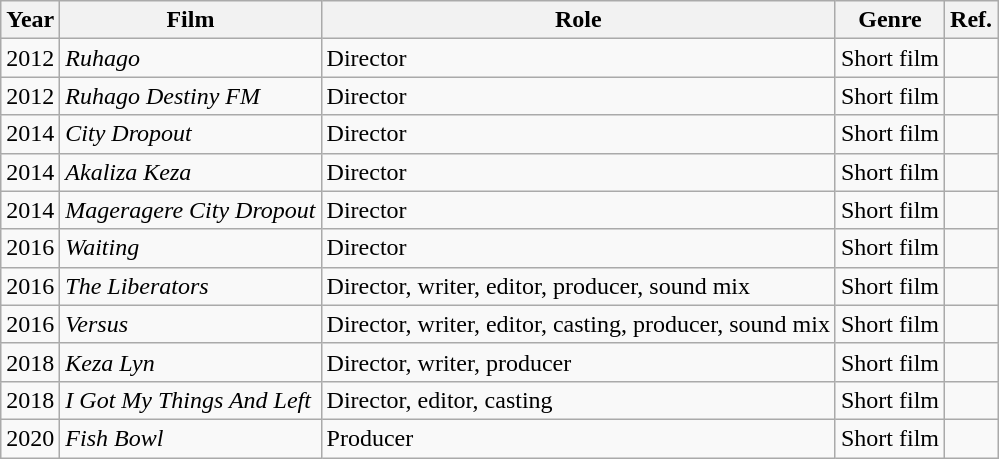<table class="wikitable">
<tr>
<th>Year</th>
<th>Film</th>
<th>Role</th>
<th>Genre</th>
<th>Ref.</th>
</tr>
<tr>
<td>2012</td>
<td><em>Ruhago</em></td>
<td>Director</td>
<td>Short film</td>
<td></td>
</tr>
<tr>
<td>2012</td>
<td><em>Ruhago Destiny FM</em></td>
<td>Director</td>
<td>Short film</td>
<td></td>
</tr>
<tr>
<td>2014</td>
<td><em>City Dropout</em></td>
<td>Director</td>
<td>Short film</td>
<td></td>
</tr>
<tr>
<td>2014</td>
<td><em>Akaliza Keza</em></td>
<td>Director</td>
<td>Short film</td>
<td></td>
</tr>
<tr>
<td>2014</td>
<td><em>Mageragere City Dropout</em></td>
<td>Director</td>
<td>Short film</td>
<td></td>
</tr>
<tr>
<td>2016</td>
<td><em>Waiting</em></td>
<td>Director</td>
<td>Short film</td>
<td></td>
</tr>
<tr>
<td>2016</td>
<td><em>The Liberators</em></td>
<td>Director, writer, editor, producer, sound mix</td>
<td>Short film</td>
<td></td>
</tr>
<tr>
<td>2016</td>
<td><em>Versus</em></td>
<td>Director, writer, editor, casting, producer, sound mix</td>
<td>Short film</td>
<td></td>
</tr>
<tr>
<td>2018</td>
<td><em>Keza Lyn</em></td>
<td>Director, writer, producer</td>
<td>Short film</td>
<td></td>
</tr>
<tr>
<td>2018</td>
<td><em>I Got My Things And Left</em></td>
<td>Director, editor, casting</td>
<td>Short film</td>
<td></td>
</tr>
<tr>
<td>2020</td>
<td><em>Fish Bowl</em></td>
<td>Producer</td>
<td>Short film</td>
<td></td>
</tr>
</table>
